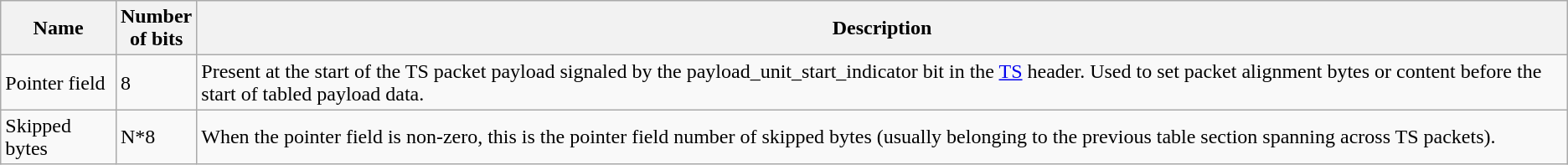<table class="wikitable">
<tr>
<th>Name</th>
<th>Number<br>of bits</th>
<th>Description</th>
</tr>
<tr>
<td>Pointer field</td>
<td>8</td>
<td>Present at the start of the TS packet payload signaled by the payload_unit_start_indicator bit in the <a href='#'>TS</a> header. Used to set packet alignment bytes or content before the start of tabled payload data.</td>
</tr>
<tr>
<td>Skipped bytes</td>
<td>N*8</td>
<td>When the pointer field is non-zero, this is the pointer field number of skipped bytes (usually belonging to the previous table section spanning across TS packets).</td>
</tr>
</table>
